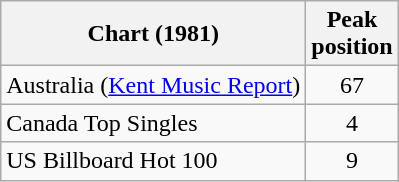<table class="wikitable">
<tr>
<th>Chart (1981)</th>
<th>Peak<br>position</th>
</tr>
<tr>
<td>Australia (<a href='#'>Kent Music Report</a>)</td>
<td style="text-align:center;">67</td>
</tr>
<tr>
<td>Canada Top Singles</td>
<td style="text-align:center;">4</td>
</tr>
<tr>
<td>US Billboard Hot 100</td>
<td style="text-align:center;">9</td>
</tr>
</table>
